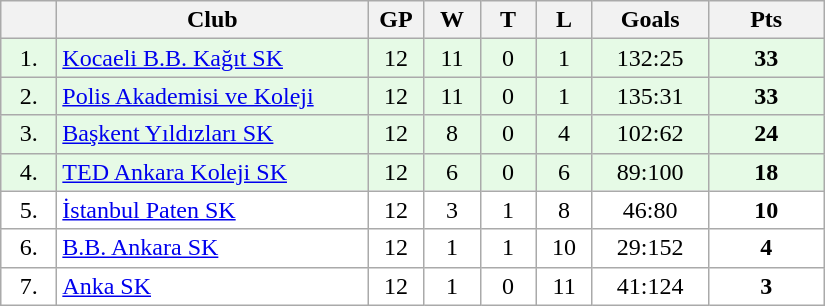<table class="wikitable">
<tr>
<th width="30"></th>
<th width="200">Club</th>
<th width="30">GP</th>
<th width="30">W</th>
<th width="30">T</th>
<th width="30">L</th>
<th width="70">Goals</th>
<th width="70">Pts</th>
</tr>
<tr bgcolor="#e6fae6" align="center">
<td>1.</td>
<td align="left"><a href='#'>Kocaeli B.B. Kağıt SK</a></td>
<td>12</td>
<td>11</td>
<td>0</td>
<td>1</td>
<td>132:25</td>
<td><strong>33</strong></td>
</tr>
<tr bgcolor="#e6fae6" align="center">
<td>2.</td>
<td align="left"><a href='#'>Polis Akademisi ve Koleji</a></td>
<td>12</td>
<td>11</td>
<td>0</td>
<td>1</td>
<td>135:31</td>
<td><strong>33</strong></td>
</tr>
<tr bgcolor="#e6fae6" align="center">
<td>3.</td>
<td align="left"><a href='#'>Başkent Yıldızları SK</a></td>
<td>12</td>
<td>8</td>
<td>0</td>
<td>4</td>
<td>102:62</td>
<td><strong>24</strong></td>
</tr>
<tr bgcolor="#e6fae6" align="center">
<td>4.</td>
<td align="left"><a href='#'>TED Ankara Koleji SK</a></td>
<td>12</td>
<td>6</td>
<td>0</td>
<td>6</td>
<td>89:100</td>
<td><strong>18</strong></td>
</tr>
<tr bgcolor="#FFFFFF" align="center">
<td>5.</td>
<td align="left"><a href='#'>İstanbul Paten SK</a></td>
<td>12</td>
<td>3</td>
<td>1</td>
<td>8</td>
<td>46:80</td>
<td><strong>10</strong></td>
</tr>
<tr bgcolor="#FFFFFF" align="center">
<td>6.</td>
<td align="left"><a href='#'>B.B. Ankara SK</a></td>
<td>12</td>
<td>1</td>
<td>1</td>
<td>10</td>
<td>29:152</td>
<td><strong>4</strong></td>
</tr>
<tr bgcolor="#FFFFFF" align="center">
<td>7.</td>
<td align="left"><a href='#'>Anka SK</a></td>
<td>12</td>
<td>1</td>
<td>0</td>
<td>11</td>
<td>41:124</td>
<td><strong>3</strong></td>
</tr>
</table>
